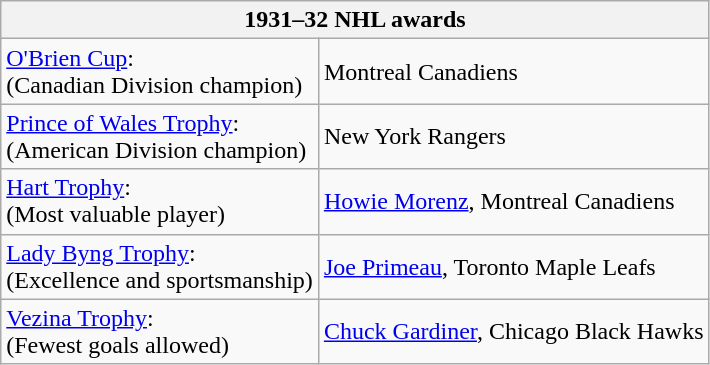<table class="wikitable">
<tr>
<th bgcolor="#DDDDDD" colspan="2">1931–32 NHL awards</th>
</tr>
<tr>
<td><a href='#'>O'Brien Cup</a>:<br>(Canadian Division champion)</td>
<td>Montreal Canadiens</td>
</tr>
<tr>
<td><a href='#'>Prince of Wales Trophy</a>:<br>(American Division champion)</td>
<td>New York Rangers</td>
</tr>
<tr>
<td><a href='#'>Hart Trophy</a>:<br>(Most valuable player)</td>
<td><a href='#'>Howie Morenz</a>, Montreal Canadiens</td>
</tr>
<tr>
<td><a href='#'>Lady Byng Trophy</a>:<br>(Excellence and sportsmanship)</td>
<td><a href='#'>Joe Primeau</a>, Toronto Maple Leafs</td>
</tr>
<tr>
<td><a href='#'>Vezina Trophy</a>:<br>(Fewest goals allowed)</td>
<td><a href='#'>Chuck Gardiner</a>, Chicago Black Hawks</td>
</tr>
</table>
